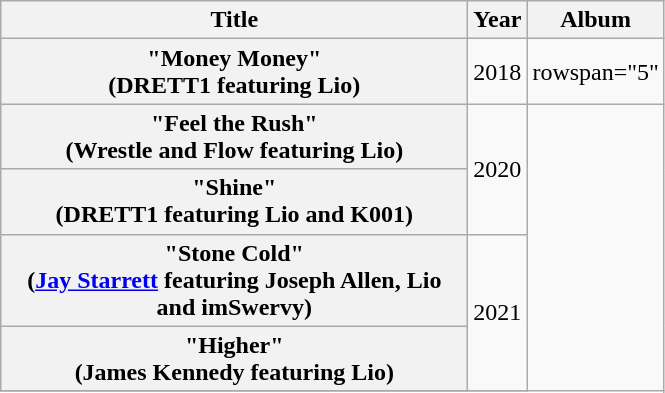<table class="wikitable plainrowheaders" style="text-align:center;">
<tr>
<th scope="col" style="width:19em;">Title</th>
<th scope="col">Year</th>
<th scope="col">Album</th>
</tr>
<tr>
<th scope="row">"Money Money"<br><span>(DRETT1 featuring Lio)</span></th>
<td>2018</td>
<td>rowspan="5" </td>
</tr>
<tr>
<th scope="row">"Feel the Rush"<br><span>(Wrestle and Flow featuring Lio)</span></th>
<td rowspan="2">2020</td>
</tr>
<tr>
<th scope="row">"Shine"<br><span>(DRETT1 featuring Lio and K001)</span></th>
</tr>
<tr>
<th scope="row">"Stone Cold"<br><span>(<a href='#'>Jay Starrett</a> featuring Joseph Allen, Lio and imSwervy)</span></th>
<td rowspan="2">2021</td>
</tr>
<tr>
<th scope="row">"Higher"<br><span>(James Kennedy featuring Lio)</span></th>
</tr>
<tr>
</tr>
</table>
